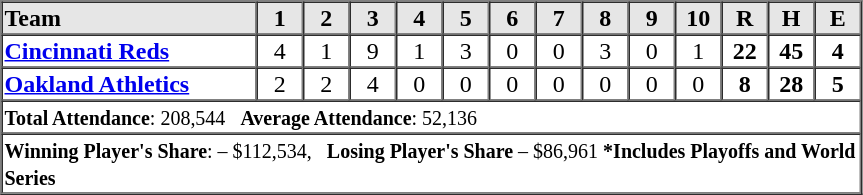<table border="1" cellspacing="0"  style="width:575px; margin-left:3em;">
<tr style="text-align:center; background:#e6e6e6;">
<th style="text-align:left; width:155px;">Team</th>
<th width=25>1</th>
<th width=25>2</th>
<th width=25>3</th>
<th width=25>4</th>
<th width=25>5</th>
<th width=25>6</th>
<th width=25>7</th>
<th width=25>8</th>
<th width=25>9</th>
<th width=25>10</th>
<th width=25>R</th>
<th width=25>H</th>
<th width=25>E</th>
</tr>
<tr style="text-align:center;">
<td align=left><strong><a href='#'>Cincinnati Reds</a></strong></td>
<td>4</td>
<td>1</td>
<td>9</td>
<td>1</td>
<td>3</td>
<td>0</td>
<td>0</td>
<td>3</td>
<td>0</td>
<td>1</td>
<td><strong>22</strong></td>
<td><strong>45</strong></td>
<td><strong>4</strong></td>
</tr>
<tr style="text-align:center;">
<td align=left><strong><a href='#'>Oakland Athletics</a></strong></td>
<td>2</td>
<td>2</td>
<td>4</td>
<td>0</td>
<td>0</td>
<td>0</td>
<td>0</td>
<td>0</td>
<td>0</td>
<td>0</td>
<td><strong>8</strong></td>
<td><strong>28</strong></td>
<td><strong>5</strong></td>
</tr>
<tr style="text-align:left;">
<td colspan=15><small><strong>Total Attendance</strong>: 208,544   <strong>Average Attendance</strong>: 52,136</small></td>
</tr>
<tr style="text-align:left;">
<td colspan=15><small><strong>Winning Player's Share</strong>:  – $112,534,   <strong>Losing Player's Share</strong> – $86,961<strong> *Includes Playoffs and World Series</strong></small></td>
</tr>
</table>
